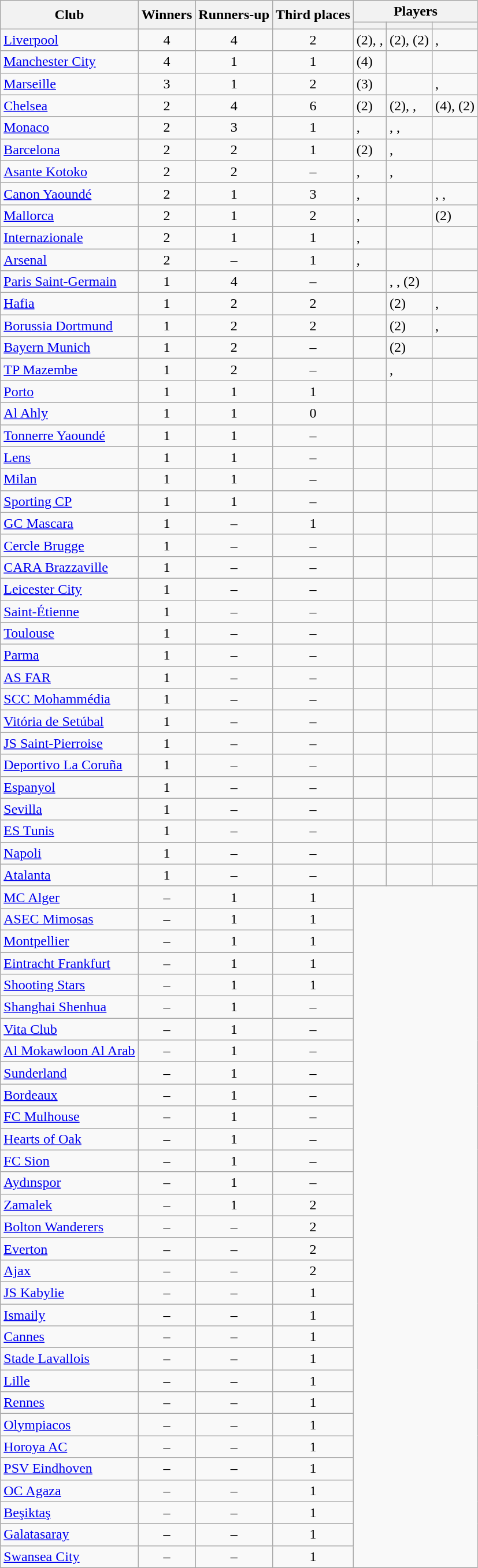<table class="wikitable">
<tr>
<th rowspan=2>Club</th>
<th rowspan=2>Winners</th>
<th rowspan=2>Runners-up</th>
<th rowspan=2>Third places</th>
<th colspan=3>Players</th>
</tr>
<tr>
<th></th>
<th></th>
<th></th>
</tr>
<tr>
<td> <a href='#'>Liverpool</a></td>
<td align=center>4</td>
<td align=center>4</td>
<td align=center>2</td>
<td> (2), , </td>
<td> (2),  (2)</td>
<td>, </td>
</tr>
<tr>
<td> <a href='#'>Manchester City</a></td>
<td align=center>4</td>
<td align=center>1</td>
<td align=center>1</td>
<td> (4)</td>
<td></td>
<td></td>
</tr>
<tr>
<td> <a href='#'>Marseille</a></td>
<td align=center>3</td>
<td align=center>1</td>
<td align=center>2</td>
<td> (3)</td>
<td></td>
<td>, </td>
</tr>
<tr>
<td> <a href='#'>Chelsea</a></td>
<td align=center>2</td>
<td align=center>4</td>
<td align=center>6</td>
<td> (2)</td>
<td> (2), , </td>
<td> (4),  (2)</td>
</tr>
<tr>
<td> <a href='#'>Monaco</a></td>
<td align=center>2</td>
<td align=center>3</td>
<td align=center>1</td>
<td>, </td>
<td>, , </td>
<td></td>
</tr>
<tr>
<td> <a href='#'>Barcelona</a></td>
<td align=center>2</td>
<td align=center>2</td>
<td align=center>1</td>
<td> (2)</td>
<td>, </td>
<td></td>
</tr>
<tr>
<td> <a href='#'>Asante Kotoko</a></td>
<td align=center>2</td>
<td align=center>2</td>
<td align=center>–</td>
<td>, </td>
<td>, </td>
<td></td>
</tr>
<tr>
<td> <a href='#'>Canon Yaoundé</a></td>
<td align=center>2</td>
<td align=center>1</td>
<td align=center>3</td>
<td>, </td>
<td></td>
<td>, , </td>
</tr>
<tr>
<td> <a href='#'>Mallorca</a></td>
<td align=center>2</td>
<td align=center>1</td>
<td align=center>2</td>
<td>, </td>
<td></td>
<td> (2)</td>
</tr>
<tr>
<td> <a href='#'>Internazionale</a></td>
<td align=center>2</td>
<td align=center>1</td>
<td align=center>1</td>
<td>, </td>
<td></td>
<td></td>
</tr>
<tr>
<td> <a href='#'>Arsenal</a></td>
<td align=center>2</td>
<td align=center>–</td>
<td align=center>1</td>
<td>, </td>
<td></td>
<td></td>
</tr>
<tr>
<td> <a href='#'>Paris Saint-Germain</a></td>
<td align=center>1</td>
<td align=center>4</td>
<td align=center>–</td>
<td></td>
<td>, ,  (2)</td>
<td></td>
</tr>
<tr>
<td> <a href='#'>Hafia</a></td>
<td align=center>1</td>
<td align=center>2</td>
<td align=center>2</td>
<td></td>
<td> (2)</td>
<td>, </td>
</tr>
<tr>
<td> <a href='#'>Borussia Dortmund</a></td>
<td align=center>1</td>
<td align=center>2</td>
<td align=center>2</td>
<td></td>
<td> (2)</td>
<td>, </td>
</tr>
<tr>
<td> <a href='#'>Bayern Munich</a></td>
<td align=center>1</td>
<td align=center>2</td>
<td align=center>–</td>
<td></td>
<td> (2)</td>
<td></td>
</tr>
<tr>
<td> <a href='#'>TP Mazembe</a></td>
<td align=center>1</td>
<td align=center>2</td>
<td align=center>–</td>
<td></td>
<td>, </td>
<td></td>
</tr>
<tr>
<td> <a href='#'>Porto</a></td>
<td align="center">1</td>
<td align="center">1</td>
<td align="center">1</td>
<td></td>
<td></td>
<td></td>
</tr>
<tr>
<td> <a href='#'>Al Ahly</a></td>
<td align=center>1</td>
<td align=center>1</td>
<td align=center>0</td>
<td></td>
<td></td>
<td></td>
</tr>
<tr>
<td> <a href='#'>Tonnerre Yaoundé</a></td>
<td align=center>1</td>
<td align=center>1</td>
<td align=center>–</td>
<td></td>
<td></td>
<td></td>
</tr>
<tr>
<td> <a href='#'>Lens</a></td>
<td align=center>1</td>
<td align=center>1</td>
<td align=center>–</td>
<td></td>
<td></td>
<td></td>
</tr>
<tr>
<td> <a href='#'>Milan</a></td>
<td align=center>1</td>
<td align=center>1</td>
<td align=center>–</td>
<td></td>
<td></td>
<td></td>
</tr>
<tr>
<td> <a href='#'>Sporting CP</a></td>
<td align=center>1</td>
<td align=center>1</td>
<td align=center>–</td>
<td></td>
<td></td>
<td></td>
</tr>
<tr>
<td> <a href='#'>GC Mascara</a></td>
<td align=center>1</td>
<td align=center>–</td>
<td align=center>1</td>
<td></td>
<td></td>
<td></td>
</tr>
<tr>
<td> <a href='#'>Cercle Brugge</a></td>
<td align=center>1</td>
<td align=center>–</td>
<td align=center>–</td>
<td></td>
<td></td>
<td></td>
</tr>
<tr>
<td> <a href='#'>CARA Brazzaville</a></td>
<td align=center>1</td>
<td align=center>–</td>
<td align=center>–</td>
<td></td>
<td></td>
<td></td>
</tr>
<tr>
<td> <a href='#'>Leicester City</a></td>
<td align=center>1</td>
<td align=center>–</td>
<td align=center>–</td>
<td></td>
<td></td>
<td></td>
</tr>
<tr>
<td> <a href='#'>Saint-Étienne</a></td>
<td align=center>1</td>
<td align=center>–</td>
<td align=center>–</td>
<td></td>
<td></td>
<td></td>
</tr>
<tr>
<td> <a href='#'>Toulouse</a></td>
<td align=center>1</td>
<td align=center>–</td>
<td align=center>–</td>
<td></td>
<td></td>
<td></td>
</tr>
<tr>
<td> <a href='#'>Parma</a></td>
<td align=center>1</td>
<td align=center>–</td>
<td align=center>–</td>
<td></td>
<td></td>
<td></td>
</tr>
<tr>
<td> <a href='#'>AS FAR</a></td>
<td align=center>1</td>
<td align=center>–</td>
<td align=center>–</td>
<td></td>
<td></td>
<td></td>
</tr>
<tr>
<td> <a href='#'>SCC Mohammédia</a></td>
<td align=center>1</td>
<td align=center>–</td>
<td align=center>–</td>
<td></td>
<td></td>
<td></td>
</tr>
<tr>
<td> <a href='#'>Vitória de Setúbal</a></td>
<td align=center>1</td>
<td align=center>–</td>
<td align=center>–</td>
<td></td>
<td></td>
<td></td>
</tr>
<tr>
<td> <a href='#'>JS Saint-Pierroise</a></td>
<td align=center>1</td>
<td align=center>–</td>
<td align=center>–</td>
<td></td>
<td></td>
<td></td>
</tr>
<tr>
<td> <a href='#'>Deportivo La Coruña</a></td>
<td align=center>1</td>
<td align=center>–</td>
<td align=center>–</td>
<td></td>
<td></td>
<td></td>
</tr>
<tr>
<td> <a href='#'>Espanyol</a></td>
<td align=center>1</td>
<td align=center>–</td>
<td align=center>–</td>
<td></td>
<td></td>
<td></td>
</tr>
<tr>
<td> <a href='#'>Sevilla</a></td>
<td align=center>1</td>
<td align=center>–</td>
<td align=center>–</td>
<td></td>
<td></td>
<td></td>
</tr>
<tr>
<td> <a href='#'>ES Tunis</a></td>
<td align=center>1</td>
<td align=center>–</td>
<td align=center>–</td>
<td></td>
<td></td>
<td></td>
</tr>
<tr>
<td> <a href='#'>Napoli</a></td>
<td align=center>1</td>
<td align=center>–</td>
<td align=center>–</td>
<td></td>
<td></td>
<td></td>
</tr>
<tr>
<td> <a href='#'>Atalanta</a></td>
<td align=center>1</td>
<td align=center>–</td>
<td align=center>–</td>
<td></td>
<td></td>
<td></td>
</tr>
<tr>
<td> <a href='#'>MC Alger</a></td>
<td align=center>–</td>
<td align=center>1</td>
<td align=center>1</td>
</tr>
<tr>
<td> <a href='#'>ASEC Mimosas</a></td>
<td align=center>–</td>
<td align=center>1</td>
<td align=center>1</td>
</tr>
<tr>
<td> <a href='#'>Montpellier</a></td>
<td align=center>–</td>
<td align=center>1</td>
<td align=center>1</td>
</tr>
<tr>
<td> <a href='#'>Eintracht Frankfurt</a></td>
<td align=center>–</td>
<td align=center>1</td>
<td align=center>1</td>
</tr>
<tr>
<td> <a href='#'>Shooting Stars</a></td>
<td align=center>–</td>
<td align=center>1</td>
<td align=center>1</td>
</tr>
<tr>
<td> <a href='#'>Shanghai Shenhua</a></td>
<td align=center>–</td>
<td align=center>1</td>
<td align=center>–</td>
</tr>
<tr>
<td> <a href='#'>Vita Club</a></td>
<td align=center>–</td>
<td align=center>1</td>
<td align=center>–</td>
</tr>
<tr>
<td> <a href='#'>Al Mokawloon Al Arab</a></td>
<td align=center>–</td>
<td align=center>1</td>
<td align=center>–</td>
</tr>
<tr>
<td> <a href='#'>Sunderland</a></td>
<td align=center>–</td>
<td align=center>1</td>
<td align=center>–</td>
</tr>
<tr>
<td> <a href='#'>Bordeaux</a></td>
<td align=center>–</td>
<td align=center>1</td>
<td align=center>–</td>
</tr>
<tr>
<td> <a href='#'>FC Mulhouse</a></td>
<td align=center>–</td>
<td align=center>1</td>
<td align=center>–</td>
</tr>
<tr>
<td> <a href='#'>Hearts of Oak</a></td>
<td align=center>–</td>
<td align=center>1</td>
<td align=center>–</td>
</tr>
<tr>
<td> <a href='#'>FC Sion</a></td>
<td align=center>–</td>
<td align=center>1</td>
<td align=center>–</td>
</tr>
<tr>
<td> <a href='#'>Aydınspor</a></td>
<td align=center>–</td>
<td align=center>1</td>
<td align=center>–</td>
</tr>
<tr>
<td> <a href='#'>Zamalek</a></td>
<td align=center>–</td>
<td align=center>1</td>
<td align="center">2</td>
</tr>
<tr>
<td> <a href='#'>Bolton Wanderers</a></td>
<td align=center>–</td>
<td align=center>–</td>
<td align=center>2</td>
</tr>
<tr>
<td> <a href='#'>Everton</a></td>
<td align=center>–</td>
<td align=center>–</td>
<td align=center>2</td>
</tr>
<tr>
<td> <a href='#'>Ajax</a></td>
<td align=center>–</td>
<td align=center>–</td>
<td align=center>2</td>
</tr>
<tr>
<td> <a href='#'>JS Kabylie</a></td>
<td align=center>–</td>
<td align=center>–</td>
<td align=center>1</td>
</tr>
<tr>
<td> <a href='#'>Ismaily</a></td>
<td align=center>–</td>
<td align=center>–</td>
<td align=center>1</td>
</tr>
<tr>
<td> <a href='#'>Cannes</a></td>
<td align=center>–</td>
<td align=center>–</td>
<td align=center>1</td>
</tr>
<tr>
<td> <a href='#'>Stade Lavallois</a></td>
<td align=center>–</td>
<td align=center>–</td>
<td align=center>1</td>
</tr>
<tr>
<td> <a href='#'>Lille</a></td>
<td align=center>–</td>
<td align=center>–</td>
<td align=center>1</td>
</tr>
<tr>
<td> <a href='#'>Rennes</a></td>
<td align=center>–</td>
<td align=center>–</td>
<td align=center>1</td>
</tr>
<tr>
<td> <a href='#'>Olympiacos</a></td>
<td align=center>–</td>
<td align=center>–</td>
<td align=center>1</td>
</tr>
<tr>
<td> <a href='#'>Horoya AC</a></td>
<td align=center>–</td>
<td align=center>–</td>
<td align=center>1</td>
</tr>
<tr>
<td> <a href='#'>PSV Eindhoven</a></td>
<td align=center>–</td>
<td align=center>–</td>
<td align=center>1</td>
</tr>
<tr>
<td> <a href='#'>OC Agaza</a></td>
<td align=center>–</td>
<td align=center>–</td>
<td align=center>1</td>
</tr>
<tr>
<td> <a href='#'>Beşiktaş</a></td>
<td align=center>–</td>
<td align=center>–</td>
<td align=center>1</td>
</tr>
<tr>
<td> <a href='#'>Galatasaray</a></td>
<td align=center>–</td>
<td align=center>–</td>
<td align=center>1</td>
</tr>
<tr>
<td> <a href='#'>Swansea City</a></td>
<td align=center>–</td>
<td align=center>–</td>
<td align=center>1</td>
</tr>
</table>
